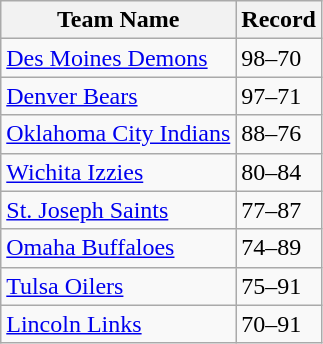<table class="wikitable">
<tr>
<th>Team Name</th>
<th>Record</th>
</tr>
<tr>
<td><a href='#'>Des Moines Demons</a></td>
<td>98–70</td>
</tr>
<tr>
<td><a href='#'>Denver Bears</a></td>
<td>97–71</td>
</tr>
<tr>
<td><a href='#'>Oklahoma City Indians</a></td>
<td>88–76</td>
</tr>
<tr>
<td><a href='#'>Wichita Izzies</a></td>
<td>80–84</td>
</tr>
<tr>
<td><a href='#'>St. Joseph Saints</a></td>
<td>77–87</td>
</tr>
<tr>
<td><a href='#'>Omaha Buffaloes</a></td>
<td>74–89</td>
</tr>
<tr>
<td><a href='#'>Tulsa Oilers</a></td>
<td>75–91</td>
</tr>
<tr>
<td><a href='#'>Lincoln Links</a></td>
<td>70–91</td>
</tr>
</table>
